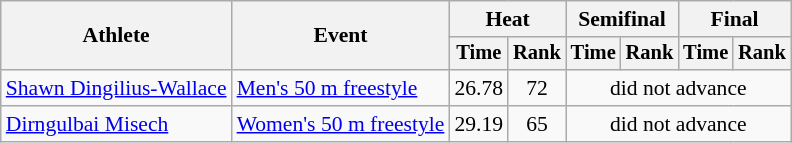<table class=wikitable style="font-size:90%">
<tr>
<th rowspan="2">Athlete</th>
<th rowspan="2">Event</th>
<th colspan="2">Heat</th>
<th colspan="2">Semifinal</th>
<th colspan="2">Final</th>
</tr>
<tr style="font-size:95%">
<th>Time</th>
<th>Rank</th>
<th>Time</th>
<th>Rank</th>
<th>Time</th>
<th>Rank</th>
</tr>
<tr align=center>
<td align=left><a href='#'>Shawn Dingilius-Wallace</a></td>
<td align=left><a href='#'>Men's 50 m freestyle</a></td>
<td>26.78</td>
<td>72</td>
<td colspan=4>did not advance</td>
</tr>
<tr align=center>
<td align=left><a href='#'>Dirngulbai Misech</a></td>
<td align=left><a href='#'>Women's 50 m freestyle</a></td>
<td>29.19</td>
<td>65</td>
<td colspan=4>did not advance</td>
</tr>
</table>
